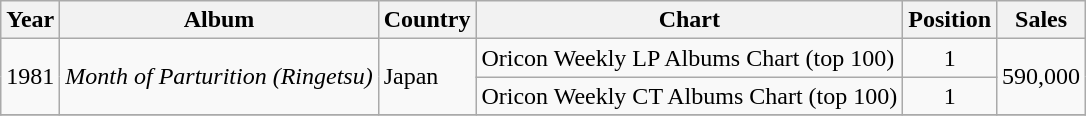<table class="wikitable">
<tr>
<th>Year</th>
<th>Album</th>
<th>Country</th>
<th>Chart</th>
<th>Position</th>
<th>Sales</th>
</tr>
<tr>
<td rowspan=2>1981</td>
<td rowspan=2><em>Month of Parturition (Ringetsu)</em></td>
<td rowspan=2>Japan</td>
<td>Oricon Weekly LP Albums Chart (top 100)</td>
<td align="center">1</td>
<td rowspan=2>590,000</td>
</tr>
<tr>
<td>Oricon Weekly CT Albums Chart (top 100)</td>
<td align="center">1</td>
</tr>
<tr>
</tr>
</table>
